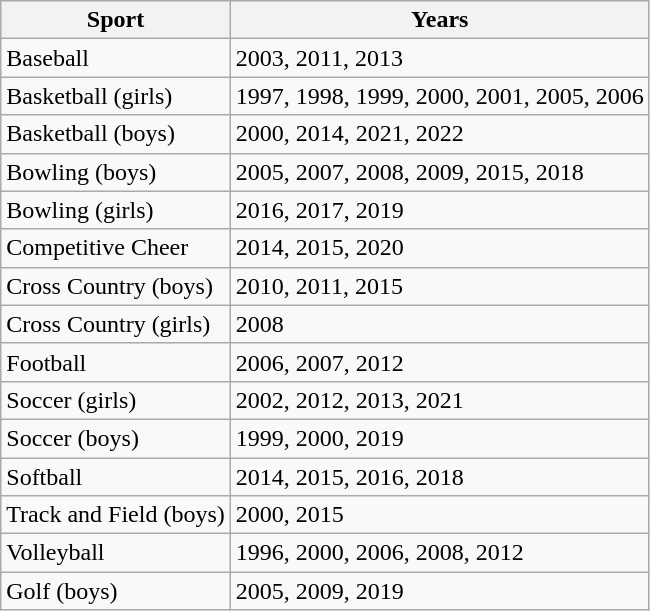<table class="wikitable">
<tr>
<th>Sport</th>
<th>Years</th>
</tr>
<tr>
<td>Baseball</td>
<td>2003, 2011, 2013</td>
</tr>
<tr>
<td>Basketball (girls)</td>
<td>1997, 1998, 1999, 2000, 2001, 2005, 2006</td>
</tr>
<tr>
<td>Basketball (boys)</td>
<td>2000, 2014, 2021, 2022</td>
</tr>
<tr>
<td>Bowling (boys)</td>
<td>2005, 2007, 2008, 2009, 2015, 2018</td>
</tr>
<tr>
<td>Bowling (girls)</td>
<td>2016, 2017, 2019</td>
</tr>
<tr>
<td>Competitive Cheer</td>
<td>2014, 2015, 2020</td>
</tr>
<tr>
<td>Cross Country (boys)</td>
<td>2010, 2011, 2015</td>
</tr>
<tr>
<td>Cross Country (girls)</td>
<td>2008</td>
</tr>
<tr>
<td>Football</td>
<td>2006, 2007, 2012</td>
</tr>
<tr>
<td>Soccer (girls)</td>
<td>2002, 2012, 2013, 2021</td>
</tr>
<tr>
<td>Soccer (boys)</td>
<td>1999, 2000, 2019</td>
</tr>
<tr>
<td>Softball</td>
<td>2014, 2015, 2016, 2018</td>
</tr>
<tr>
<td>Track and Field (boys)</td>
<td>2000, 2015</td>
</tr>
<tr>
<td>Volleyball</td>
<td>1996, 2000, 2006, 2008, 2012</td>
</tr>
<tr>
<td>Golf (boys)</td>
<td>2005, 2009, 2019</td>
</tr>
</table>
